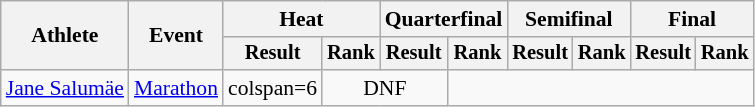<table class="wikitable" style="font-size:90%">
<tr>
<th rowspan="2">Athlete</th>
<th rowspan="2">Event</th>
<th colspan="2">Heat</th>
<th colspan="2">Quarterfinal</th>
<th colspan="2">Semifinal</th>
<th colspan="2">Final</th>
</tr>
<tr style="font-size:95%">
<th>Result</th>
<th>Rank</th>
<th>Result</th>
<th>Rank</th>
<th>Result</th>
<th>Rank</th>
<th>Result</th>
<th>Rank</th>
</tr>
<tr align=center>
<td align=left rowspan=1><a href='#'>Jane Salumäe</a></td>
<td align=left><a href='#'>Marathon</a></td>
<td>colspan=6 </td>
<td colspan=2>DNF</td>
</tr>
</table>
